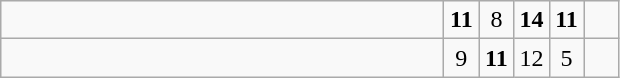<table class="wikitable">
<tr>
<td style="width:18em"></td>
<td align=center style="width:1em"><strong>11</strong></td>
<td align=center style="width:1em">8</td>
<td align=center style="width:1em"><strong>14</strong></td>
<td align=center style="width:1em"><strong>11</strong></td>
<td align=center style="width:1em"></td>
</tr>
<tr>
<td style="width:18em"></td>
<td align=center style="width:1em">9</td>
<td align=center style="width:1em"><strong>11</strong></td>
<td align=center style="width:1em">12</td>
<td align=center style="width:1em">5</td>
<td align=center style="width:1em"></td>
</tr>
</table>
